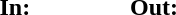<table>
<tr>
<td valign="top" width="20%"><br><strong>In:</strong></td>
<td valign="top" width="20%"><br><strong>Out:</strong></td>
</tr>
</table>
